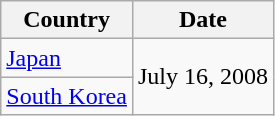<table class="wikitable">
<tr>
<th>Country</th>
<th>Date</th>
</tr>
<tr>
<td><a href='#'>Japan</a></td>
<td rowspan="2">July 16, 2008</td>
</tr>
<tr>
<td><a href='#'>South Korea</a></td>
</tr>
</table>
